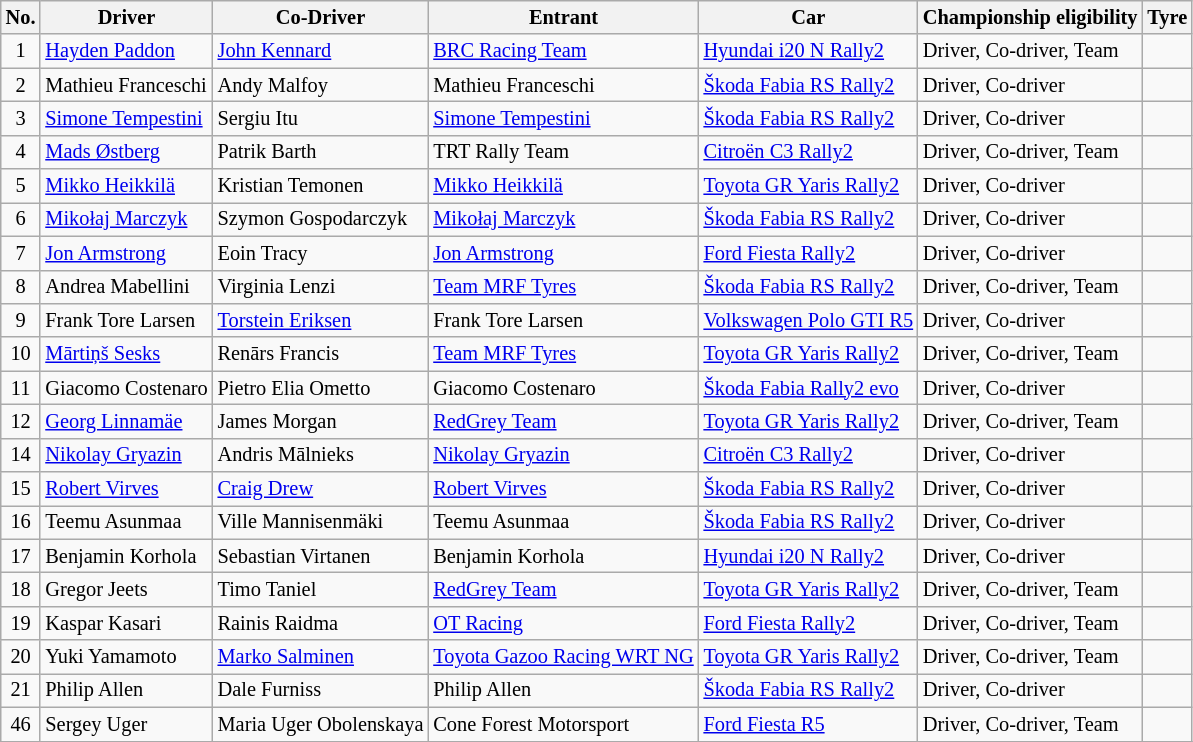<table class="wikitable" style="font-size: 85%;">
<tr>
<th>No.</th>
<th>Driver</th>
<th>Co-Driver</th>
<th>Entrant</th>
<th>Car</th>
<th>Championship eligibility</th>
<th>Tyre</th>
</tr>
<tr>
<td align="center">1</td>
<td> <a href='#'>Hayden Paddon</a></td>
<td> <a href='#'>John Kennard</a></td>
<td> <a href='#'>BRC Racing Team</a></td>
<td><a href='#'>Hyundai i20 N Rally2</a></td>
<td>Driver, Co-driver, Team</td>
<td align="center"></td>
</tr>
<tr>
<td align="center">2</td>
<td> Mathieu Franceschi</td>
<td> Andy Malfoy</td>
<td> Mathieu Franceschi</td>
<td><a href='#'>Škoda Fabia RS Rally2</a></td>
<td>Driver, Co-driver</td>
<td align="center"></td>
</tr>
<tr>
<td align="center">3</td>
<td> <a href='#'>Simone Tempestini</a></td>
<td> Sergiu Itu</td>
<td> <a href='#'>Simone Tempestini</a></td>
<td><a href='#'>Škoda Fabia RS Rally2</a></td>
<td>Driver, Co-driver</td>
<td align="center"></td>
</tr>
<tr>
<td align="center">4</td>
<td> <a href='#'>Mads Østberg</a></td>
<td> Patrik Barth</td>
<td> TRT Rally Team</td>
<td><a href='#'>Citroën C3 Rally2</a></td>
<td>Driver, Co-driver, Team</td>
<td align="center"></td>
</tr>
<tr>
<td align="center">5</td>
<td> <a href='#'>Mikko Heikkilä</a></td>
<td> Kristian Temonen</td>
<td> <a href='#'>Mikko Heikkilä</a></td>
<td><a href='#'>Toyota GR Yaris Rally2</a></td>
<td>Driver, Co-driver</td>
<td align="center"></td>
</tr>
<tr>
<td align="center">6</td>
<td> <a href='#'>Mikołaj Marczyk</a></td>
<td> Szymon Gospodarczyk</td>
<td> <a href='#'>Mikołaj Marczyk</a></td>
<td><a href='#'>Škoda Fabia RS Rally2</a></td>
<td>Driver, Co-driver</td>
<td align="center"></td>
</tr>
<tr>
<td align="center">7</td>
<td> <a href='#'>Jon Armstrong</a></td>
<td> Eoin Tracy</td>
<td> <a href='#'>Jon Armstrong</a></td>
<td><a href='#'>Ford Fiesta Rally2</a></td>
<td>Driver, Co-driver</td>
<td align="center"></td>
</tr>
<tr>
<td align="center">8</td>
<td> Andrea Mabellini</td>
<td> Virginia Lenzi</td>
<td> <a href='#'>Team MRF Tyres</a></td>
<td><a href='#'>Škoda Fabia RS Rally2</a></td>
<td>Driver, Co-driver, Team</td>
<td align="center"></td>
</tr>
<tr>
<td align="center">9</td>
<td> Frank Tore Larsen</td>
<td> <a href='#'>Torstein Eriksen</a></td>
<td> Frank Tore Larsen</td>
<td><a href='#'>Volkswagen Polo GTI R5</a></td>
<td>Driver, Co-driver</td>
<td align="center"></td>
</tr>
<tr>
<td align="center">10</td>
<td> <a href='#'>Mārtiņš Sesks</a></td>
<td> Renārs Francis</td>
<td> <a href='#'>Team MRF Tyres</a></td>
<td><a href='#'>Toyota GR Yaris Rally2</a></td>
<td>Driver, Co-driver, Team</td>
<td align="center"></td>
</tr>
<tr>
<td align="center">11</td>
<td> Giacomo Costenaro</td>
<td> Pietro Elia Ometto</td>
<td> Giacomo Costenaro</td>
<td><a href='#'>Škoda Fabia Rally2 evo</a></td>
<td>Driver, Co-driver</td>
<td align="center"></td>
</tr>
<tr>
<td align="center">12</td>
<td> <a href='#'>Georg Linnamäe</a></td>
<td> James Morgan</td>
<td> <a href='#'>RedGrey Team</a></td>
<td><a href='#'>Toyota GR Yaris Rally2</a></td>
<td>Driver, Co-driver, Team</td>
<td align="center"></td>
</tr>
<tr>
<td align="center">14</td>
<td> <a href='#'>Nikolay Gryazin</a></td>
<td> Andris Mālnieks</td>
<td> <a href='#'>Nikolay Gryazin</a></td>
<td><a href='#'>Citroën C3 Rally2</a></td>
<td>Driver, Co-driver</td>
<td align="center"></td>
</tr>
<tr>
<td align="center">15</td>
<td> <a href='#'>Robert Virves</a></td>
<td> <a href='#'>Craig Drew</a></td>
<td> <a href='#'>Robert Virves</a></td>
<td><a href='#'>Škoda Fabia RS Rally2</a></td>
<td>Driver, Co-driver</td>
<td align="center"></td>
</tr>
<tr>
<td align="center">16</td>
<td> Teemu Asunmaa</td>
<td> Ville Mannisenmäki</td>
<td> Teemu Asunmaa</td>
<td><a href='#'>Škoda Fabia RS Rally2</a></td>
<td>Driver, Co-driver</td>
<td align="center"></td>
</tr>
<tr>
<td align="center">17</td>
<td> Benjamin Korhola</td>
<td> Sebastian Virtanen</td>
<td> Benjamin Korhola</td>
<td><a href='#'>Hyundai i20 N Rally2</a></td>
<td>Driver, Co-driver</td>
<td align="center"></td>
</tr>
<tr>
<td align="center">18</td>
<td> Gregor Jeets</td>
<td> Timo Taniel</td>
<td> <a href='#'>RedGrey Team</a></td>
<td><a href='#'>Toyota GR Yaris Rally2</a></td>
<td>Driver, Co-driver, Team</td>
<td align="center"></td>
</tr>
<tr>
<td align="center">19</td>
<td> Kaspar Kasari</td>
<td> Rainis Raidma</td>
<td> <a href='#'>OT Racing</a></td>
<td><a href='#'>Ford Fiesta Rally2</a></td>
<td>Driver, Co-driver, Team</td>
<td align="center"></td>
</tr>
<tr>
<td align="center">20</td>
<td> Yuki Yamamoto</td>
<td> <a href='#'>Marko Salminen</a></td>
<td> <a href='#'>Toyota Gazoo Racing WRT NG</a></td>
<td><a href='#'>Toyota GR Yaris Rally2</a></td>
<td>Driver, Co-driver, Team</td>
<td align="center"></td>
</tr>
<tr>
<td align="center">21</td>
<td> Philip Allen</td>
<td> Dale Furniss</td>
<td> Philip Allen</td>
<td><a href='#'>Škoda Fabia RS Rally2</a></td>
<td>Driver, Co-driver</td>
<td align="center"></td>
</tr>
<tr>
<td align="center">46</td>
<td> Sergey Uger</td>
<td> Maria Uger Obolenskaya</td>
<td> Cone Forest Motorsport</td>
<td><a href='#'>Ford Fiesta R5</a></td>
<td>Driver, Co-driver, Team</td>
<td align="center"></td>
</tr>
<tr>
</tr>
</table>
